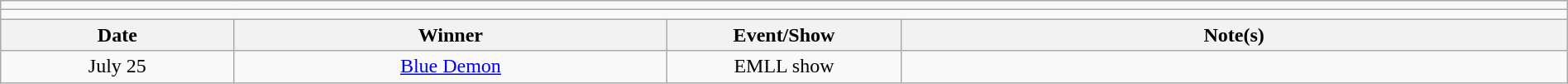<table class="wikitable" style="text-align:center; width:100%;">
<tr>
<td colspan=5></td>
</tr>
<tr>
<td colspan=5><strong></strong></td>
</tr>
<tr>
<th width=14%>Date</th>
<th width=26%>Winner</th>
<th width=14%>Event/Show</th>
<th width=40%>Note(s)</th>
</tr>
<tr>
<td>July 25</td>
<td><a href='#'>Blue Demon</a></td>
<td>EMLL show</td>
<td align=left></td>
</tr>
</table>
